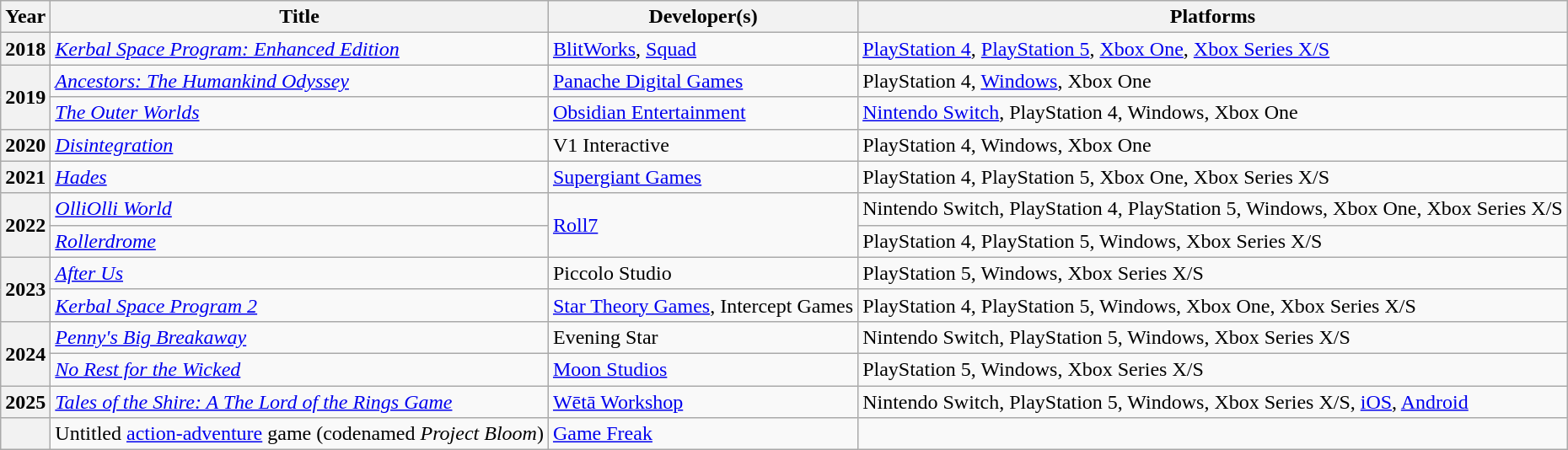<table class="wikitable sortable plainrowheaders">
<tr>
<th scope="col">Year</th>
<th scope="col">Title</th>
<th scope="col">Developer(s)</th>
<th scope="col">Platforms</th>
</tr>
<tr>
<th scope="row">2018</th>
<td><em><a href='#'>Kerbal Space Program: Enhanced Edition</a></em></td>
<td><a href='#'>BlitWorks</a>, <a href='#'>Squad</a></td>
<td><a href='#'>PlayStation 4</a>, <a href='#'>PlayStation 5</a>, <a href='#'>Xbox One</a>, <a href='#'>Xbox Series X/S</a></td>
</tr>
<tr>
<th scope="row" rowspan="2">2019</th>
<td><em><a href='#'>Ancestors: The Humankind Odyssey</a></em></td>
<td><a href='#'>Panache Digital Games</a></td>
<td>PlayStation 4, <a href='#'>Windows</a>, Xbox One</td>
</tr>
<tr>
<td><em><a href='#'>The Outer Worlds</a></em></td>
<td><a href='#'>Obsidian Entertainment</a></td>
<td><a href='#'>Nintendo Switch</a>, PlayStation 4, Windows, Xbox One</td>
</tr>
<tr>
<th scope="row">2020</th>
<td><em><a href='#'>Disintegration</a></em></td>
<td>V1 Interactive</td>
<td>PlayStation 4, Windows, Xbox One</td>
</tr>
<tr>
<th scope="row">2021</th>
<td><em><a href='#'>Hades</a></em></td>
<td><a href='#'>Supergiant Games</a></td>
<td>PlayStation 4, PlayStation 5, Xbox One, Xbox Series X/S</td>
</tr>
<tr>
<th scope="row" rowspan="2">2022</th>
<td><em><a href='#'>OlliOlli World</a></em></td>
<td rowspan="2"><a href='#'>Roll7</a></td>
<td>Nintendo Switch, PlayStation 4, PlayStation 5, Windows, Xbox One, Xbox Series X/S</td>
</tr>
<tr>
<td><em><a href='#'>Rollerdrome</a></em></td>
<td>PlayStation 4, PlayStation 5, Windows, Xbox Series X/S</td>
</tr>
<tr>
<th scope="row" rowspan="2">2023</th>
<td><em><a href='#'>After Us</a></em></td>
<td>Piccolo Studio</td>
<td>PlayStation 5, Windows, Xbox Series X/S</td>
</tr>
<tr>
<td><em><a href='#'>Kerbal Space Program 2</a></em></td>
<td><a href='#'>Star Theory Games</a>, Intercept Games</td>
<td>PlayStation 4, PlayStation 5, Windows, Xbox One, Xbox Series X/S</td>
</tr>
<tr>
<th rowspan="2" scope="row">2024</th>
<td><em><a href='#'>Penny's Big Breakaway</a></em></td>
<td>Evening Star</td>
<td>Nintendo Switch, PlayStation 5, Windows, Xbox Series X/S</td>
</tr>
<tr>
<td><em><a href='#'>No Rest for the Wicked</a></em></td>
<td><a href='#'>Moon Studios</a></td>
<td>PlayStation 5, Windows, Xbox Series X/S</td>
</tr>
<tr>
<th scope="row">2025</th>
<td><em><a href='#'>Tales of the Shire: A The Lord of the Rings Game</a></em></td>
<td><a href='#'>Wētā Workshop</a></td>
<td>Nintendo Switch, PlayStation 5, Windows, Xbox Series X/S, <a href='#'>iOS</a>, <a href='#'>Android</a></td>
</tr>
<tr>
<th scope="row"></th>
<td>Untitled <a href='#'>action-adventure</a> game (codenamed <em>Project Bloom</em>)</td>
<td><a href='#'>Game Freak</a></td>
<td></td>
</tr>
</table>
